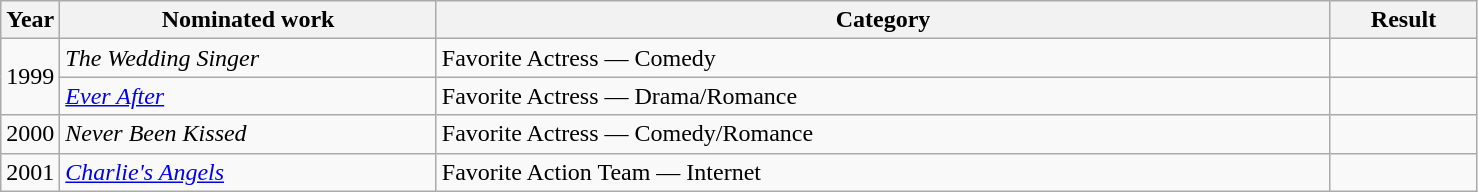<table class=wikitable>
<tr>
<th width=4%>Year</th>
<th width=25.5%>Nominated work</th>
<th width=60.5%>Category</th>
<th width=10%>Result</th>
</tr>
<tr>
<td rowspan=2>1999</td>
<td><em>The Wedding Singer</em></td>
<td>Favorite Actress — Comedy</td>
<td></td>
</tr>
<tr>
<td><em><a href='#'>Ever After</a></em></td>
<td>Favorite Actress — Drama/Romance</td>
<td></td>
</tr>
<tr>
<td>2000</td>
<td><em>Never Been Kissed</em></td>
<td>Favorite Actress — Comedy/Romance</td>
<td></td>
</tr>
<tr>
<td>2001</td>
<td><em><a href='#'>Charlie's Angels</a></em></td>
<td>Favorite Action Team — Internet</td>
<td></td>
</tr>
</table>
